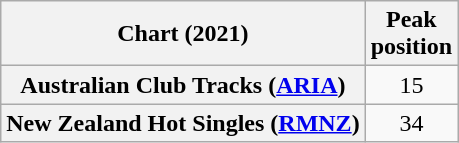<table class="wikitable plainrowheaders sortable" style="text-align:center">
<tr>
<th scope="col">Chart (2021)</th>
<th scope="col">Peak<br>position</th>
</tr>
<tr>
<th scope="row">Australian Club Tracks (<a href='#'>ARIA</a>)</th>
<td>15</td>
</tr>
<tr>
<th scope="row">New Zealand Hot Singles (<a href='#'>RMNZ</a>)</th>
<td>34</td>
</tr>
</table>
